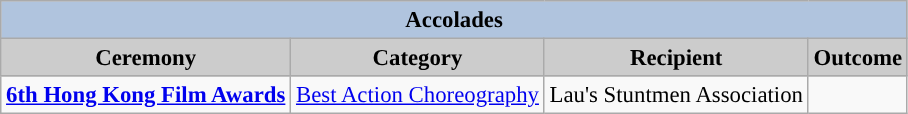<table class="wikitable" style="font-size:95%">
<tr style="background:#ccc; text-align:center;">
<th colspan="4" style="background: LightSteelBlue;">Accolades</th>
</tr>
<tr style="background:#ccc; text-align:center;">
<th style="background:#ccc">Ceremony</th>
<th style="background:#ccc">Category</th>
<th style="background:#ccc">Recipient</th>
<th style="background:#ccc">Outcome</th>
</tr>
<tr>
<td><strong><a href='#'>6th Hong Kong Film Awards</a></strong></td>
<td><a href='#'>Best Action Choreography</a></td>
<td>Lau's Stuntmen Association</td>
<td></td>
</tr>
</table>
